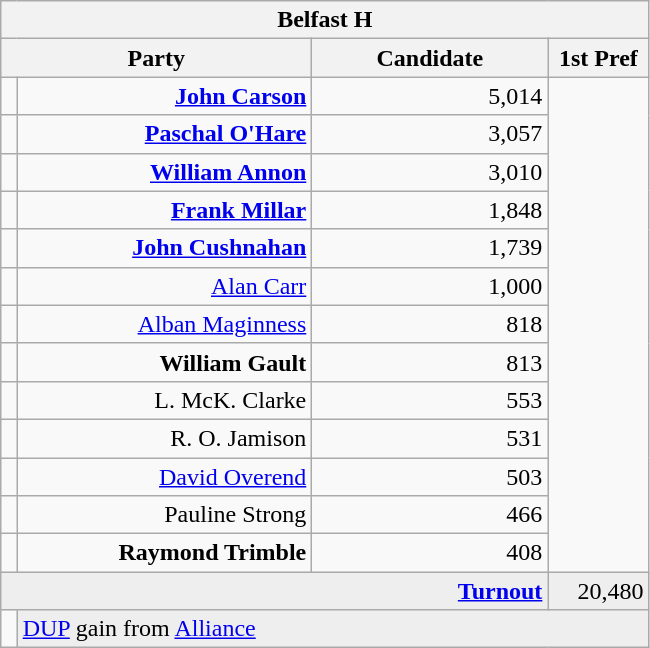<table class="wikitable">
<tr>
<th colspan="4" align="center">Belfast H</th>
</tr>
<tr>
<th colspan="2" align="center" width=200>Party</th>
<th width=150>Candidate</th>
<th width=60>1st Pref</th>
</tr>
<tr>
<td></td>
<td align="right"><strong><a href='#'>John Carson</a></strong></td>
<td align="right">5,014</td>
</tr>
<tr>
<td></td>
<td align="right"><strong><a href='#'>Paschal O'Hare</a></strong></td>
<td align="right">3,057</td>
</tr>
<tr>
<td></td>
<td align="right"><strong><a href='#'>William Annon</a></strong></td>
<td align="right">3,010</td>
</tr>
<tr>
<td></td>
<td align="right"><strong><a href='#'>Frank Millar</a></strong></td>
<td align="right">1,848</td>
</tr>
<tr>
<td></td>
<td align="right"><strong><a href='#'>John Cushnahan</a></strong></td>
<td align="right">1,739</td>
</tr>
<tr>
<td></td>
<td align="right"><a href='#'>Alan Carr</a></td>
<td align="right">1,000</td>
</tr>
<tr>
<td></td>
<td align="right"><a href='#'>Alban Maginness</a></td>
<td align="right">818</td>
</tr>
<tr>
<td></td>
<td align="right"><strong>William Gault</strong></td>
<td align="right">813</td>
</tr>
<tr>
<td></td>
<td align="right">L. McK. Clarke</td>
<td align="right">553</td>
</tr>
<tr>
<td></td>
<td align="right">R. O. Jamison</td>
<td align="right">531</td>
</tr>
<tr>
<td></td>
<td align="right"><a href='#'>David Overend</a></td>
<td align="right">503</td>
</tr>
<tr>
<td></td>
<td align="right">Pauline Strong</td>
<td align="right">466</td>
</tr>
<tr>
<td></td>
<td align="right"><strong>Raymond Trimble</strong></td>
<td align="right">408</td>
</tr>
<tr bgcolor="EEEEEE">
<td colspan=3 align="right"><strong><a href='#'>Turnout</a></strong></td>
<td align="right">20,480</td>
</tr>
<tr>
<td bgcolor=></td>
<td colspan=3 bgcolor="EEEEEE"><a href='#'>DUP</a> gain from <a href='#'>Alliance</a></td>
</tr>
</table>
